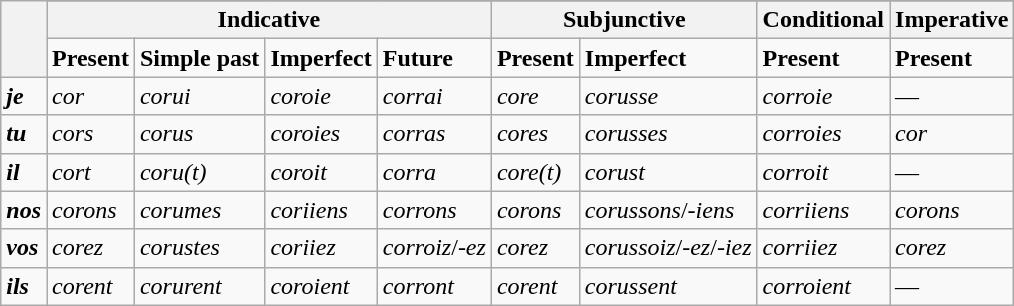<table class="wikitable">
<tr>
<th rowspan="3"> </th>
</tr>
<tr>
<th colspan="4" style="text-align: center;">Indicative</th>
<th colspan="2" style="text-align: center;">Subjunctive</th>
<th style="text-align: center;">Conditional</th>
<th style="text-align: center;">Imperative</th>
</tr>
<tr>
<td><strong>Present</strong></td>
<td><strong>Simple past</strong></td>
<td><strong>Imperfect</strong></td>
<td><strong>Future</strong></td>
<td><strong>Present</strong></td>
<td><strong>Imperfect</strong></td>
<td><strong>Present</strong></td>
<td><strong>Present</strong></td>
</tr>
<tr>
<td><strong><em>je</em></strong></td>
<td><em>cor</em></td>
<td><em>corui</em></td>
<td><em>coroie</em></td>
<td><em>corrai</em></td>
<td><em>core</em></td>
<td><em>corusse</em></td>
<td><em>corroie</em></td>
<td>—</td>
</tr>
<tr>
<td><strong><em>tu</em></strong></td>
<td><em>cors</em></td>
<td><em>corus</em></td>
<td><em>coroies</em></td>
<td><em>corras</em></td>
<td><em>cores</em></td>
<td><em>corusses</em></td>
<td><em>corroies</em></td>
<td><em>cor</em></td>
</tr>
<tr>
<td><strong><em>il</em></strong></td>
<td><em>cort</em></td>
<td><em>coru(t)</em></td>
<td><em>coroit</em></td>
<td><em>corra</em></td>
<td><em>core(t)</em></td>
<td><em>corust</em></td>
<td><em>corroit</em></td>
<td>—</td>
</tr>
<tr>
<td><strong><em>nos</em></strong></td>
<td><em>corons</em></td>
<td><em>corumes</em></td>
<td><em>coriiens</em></td>
<td><em>corrons</em></td>
<td><em>corons</em></td>
<td><em>corussons</em>/<em>-iens</em></td>
<td><em>corriiens</em></td>
<td><em>corons</em></td>
</tr>
<tr>
<td><strong><em>vos</em></strong></td>
<td><em>corez</em></td>
<td><em>corustes</em></td>
<td><em>coriiez</em></td>
<td><em>corroiz</em>/<em>-ez</em></td>
<td><em>corez</em></td>
<td><em>corussoiz</em>/<em>-ez</em>/<em>-iez</em></td>
<td><em>corriiez</em></td>
<td><em>corez</em></td>
</tr>
<tr>
<td><strong><em>ils</em></strong></td>
<td><em>corent</em></td>
<td><em>corurent</em></td>
<td><em>coroient</em></td>
<td><em>corront</em></td>
<td><em>corent</em></td>
<td><em>corussent</em></td>
<td><em>corroient</em></td>
<td>—</td>
</tr>
</table>
